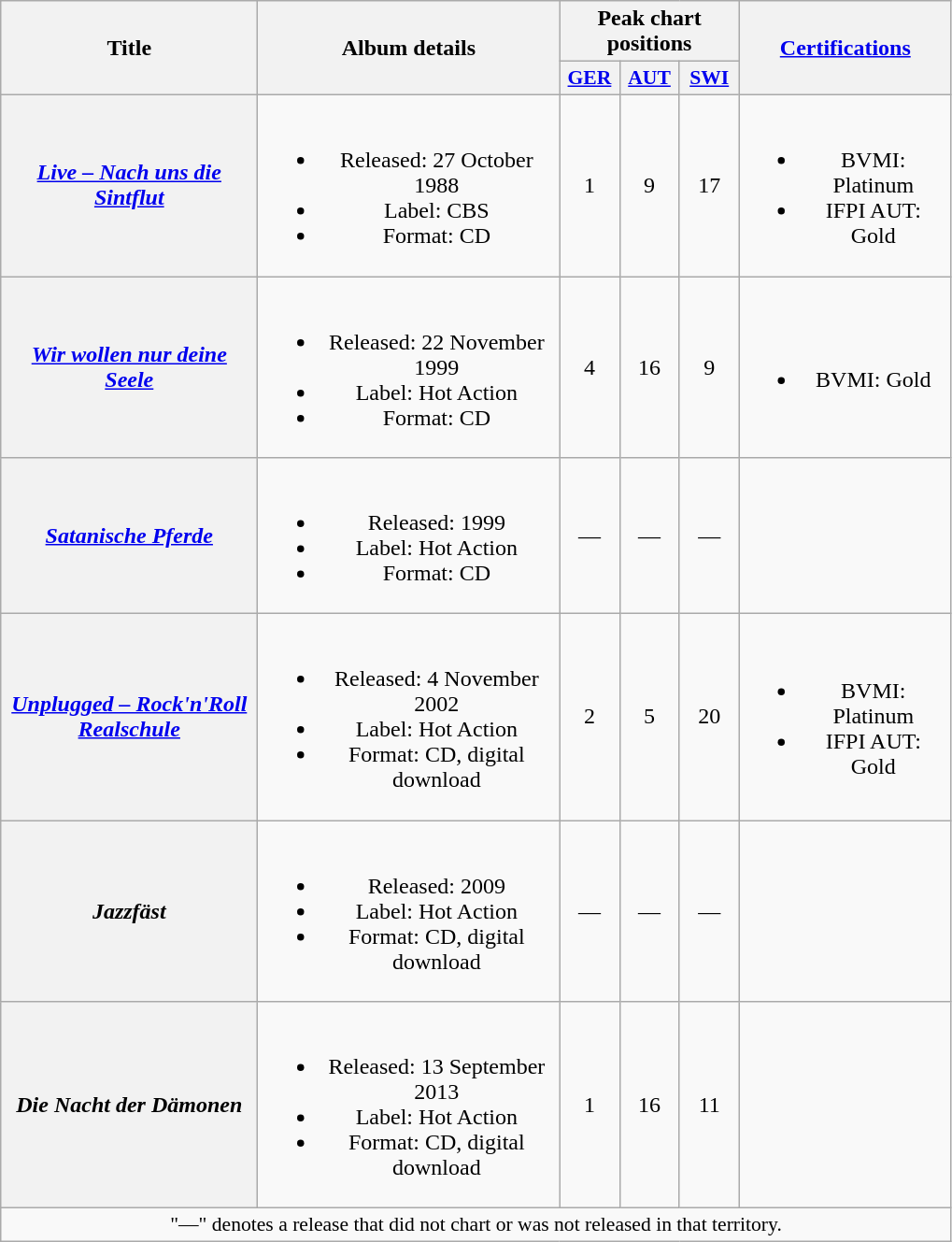<table class="wikitable plainrowheaders" style="text-align:center;">
<tr>
<th scope="col" rowspan="2" style="width:11em;">Title</th>
<th scope="col" rowspan="2" style="width:13em;">Album details</th>
<th scope="col" colspan="3">Peak chart positions</th>
<th scope="col" rowspan="2" style="width:9em;"><a href='#'>Certifications</a></th>
</tr>
<tr>
<th scope="col" style="width:2.5em;font-size:90%;"><a href='#'>GER</a><br></th>
<th scope="col" style="width:2.5em;font-size:90%;"><a href='#'>AUT</a><br></th>
<th scope="col" style="width:2.5em;font-size:90%;"><a href='#'>SWI</a><br></th>
</tr>
<tr>
<th scope="row"><em><a href='#'>Live – Nach uns die Sintflut</a></em></th>
<td><br><ul><li>Released: 27 October 1988</li><li>Label: CBS</li><li>Format: CD</li></ul></td>
<td>1</td>
<td>9</td>
<td>17</td>
<td><br><ul><li>BVMI: Platinum</li><li>IFPI AUT: Gold</li></ul></td>
</tr>
<tr>
<th scope="row"><em><a href='#'>Wir wollen nur deine Seele</a></em></th>
<td><br><ul><li>Released: 22 November 1999</li><li>Label: Hot Action</li><li>Format: CD</li></ul></td>
<td>4</td>
<td>16</td>
<td>9</td>
<td><br><ul><li>BVMI: Gold</li></ul></td>
</tr>
<tr>
<th scope="row"><em><a href='#'>Satanische Pferde</a></em></th>
<td><br><ul><li>Released: 1999</li><li>Label: Hot Action</li><li>Format: CD</li></ul></td>
<td>—</td>
<td>—</td>
<td>—</td>
<td></td>
</tr>
<tr>
<th scope="row"><em><a href='#'>Unplugged – Rock'n'Roll Realschule</a></em></th>
<td><br><ul><li>Released: 4 November 2002</li><li>Label: Hot Action</li><li>Format: CD, digital download</li></ul></td>
<td>2</td>
<td>5</td>
<td>20</td>
<td><br><ul><li>BVMI: Platinum</li><li>IFPI AUT: Gold</li></ul></td>
</tr>
<tr>
<th scope="row"><em>Jazzfäst</em></th>
<td><br><ul><li>Released: 2009</li><li>Label: Hot Action</li><li>Format: CD, digital download</li></ul></td>
<td>—</td>
<td>—</td>
<td>—</td>
<td></td>
</tr>
<tr>
<th scope="row"><em>Die Nacht der Dämonen</em></th>
<td><br><ul><li>Released: 13 September 2013</li><li>Label: Hot Action</li><li>Format: CD, digital download</li></ul></td>
<td>1</td>
<td>16</td>
<td>11</td>
<td></td>
</tr>
<tr>
<td colspan="15" style="font-size:90%">"—" denotes a release that did not chart or was not released in that territory.</td>
</tr>
</table>
